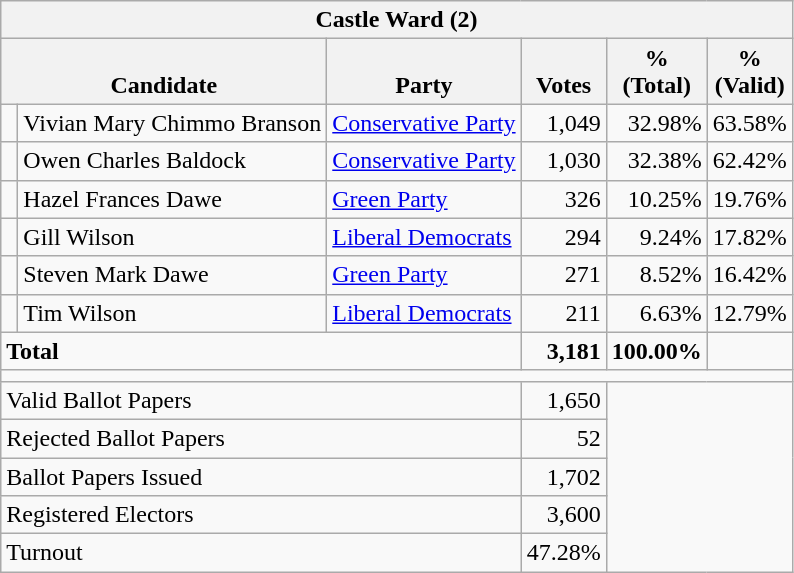<table class="wikitable" border="1" style="text-align:right; font-size:100%">
<tr>
<th align=center colspan=6>Castle Ward (2)</th>
</tr>
<tr>
<th valign=bottom align=left colspan=2>Candidate</th>
<th valign=bottom align=left>Party</th>
<th valign=bottom align=center>Votes</th>
<th align=center>%<br>(Total)</th>
<th align=center>%<br>(Valid)</th>
</tr>
<tr>
<td bgcolor=> </td>
<td align=left>Vivian Mary Chimmo Branson</td>
<td align=left><a href='#'>Conservative Party</a></td>
<td>1,049</td>
<td>32.98%</td>
<td>63.58%</td>
</tr>
<tr>
<td bgcolor=> </td>
<td align=left>Owen Charles Baldock</td>
<td align=left><a href='#'>Conservative Party</a></td>
<td>1,030</td>
<td>32.38%</td>
<td>62.42%</td>
</tr>
<tr>
<td bgcolor=> </td>
<td align=left>Hazel Frances Dawe</td>
<td align=left><a href='#'>Green Party</a></td>
<td>326</td>
<td>10.25%</td>
<td>19.76%</td>
</tr>
<tr>
<td bgcolor=> </td>
<td align=left>Gill Wilson</td>
<td align=left><a href='#'>Liberal Democrats</a></td>
<td>294</td>
<td>9.24%</td>
<td>17.82%</td>
</tr>
<tr>
<td bgcolor=> </td>
<td align=left>Steven Mark Dawe</td>
<td align=left><a href='#'>Green Party</a></td>
<td>271</td>
<td>8.52%</td>
<td>16.42%</td>
</tr>
<tr>
<td bgcolor=> </td>
<td align=left>Tim Wilson</td>
<td align=left><a href='#'>Liberal Democrats</a></td>
<td>211</td>
<td>6.63%</td>
<td>12.79%</td>
</tr>
<tr>
<td align=left colspan=3><strong>Total</strong></td>
<td><strong>3,181</strong></td>
<td><strong>100.00%</strong></td>
<td></td>
</tr>
<tr>
<td align=left colspan=6></td>
</tr>
<tr>
<td align=left colspan=3>Valid Ballot Papers</td>
<td>1,650</td>
<td colspan=2 rowspan=5></td>
</tr>
<tr>
<td align=left colspan=3>Rejected Ballot Papers</td>
<td>52</td>
</tr>
<tr>
<td align=left colspan=3>Ballot Papers Issued</td>
<td>1,702</td>
</tr>
<tr>
<td align=left colspan=3>Registered Electors</td>
<td>3,600</td>
</tr>
<tr>
<td align=left colspan=3>Turnout</td>
<td>47.28%</td>
</tr>
</table>
